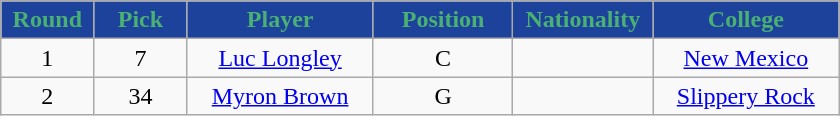<table class="wikitable sortable sortable">
<tr>
<th style="background:#1C429C; color:#4AB073" width="10%">Round</th>
<th style="background:#1C429C; color:#4AB073" width="10%">Pick</th>
<th style="background:#1C429C; color:#4AB073" width="20%">Player</th>
<th style="background:#1C429C; color:#4AB073" width="15%">Position</th>
<th style="background:#1C429C; color:#4AB073" width="15%">Nationality</th>
<th style="background:#1C429C; color:#4AB073" width="20%">College</th>
</tr>
<tr style="text-align: center">
<td>1</td>
<td>7</td>
<td><a href='#'>Luc Longley</a></td>
<td>C</td>
<td></td>
<td><a href='#'>New Mexico</a></td>
</tr>
<tr style="text-align: center">
<td>2</td>
<td>34</td>
<td><a href='#'>Myron Brown</a></td>
<td>G</td>
<td></td>
<td><a href='#'>Slippery Rock</a></td>
</tr>
</table>
